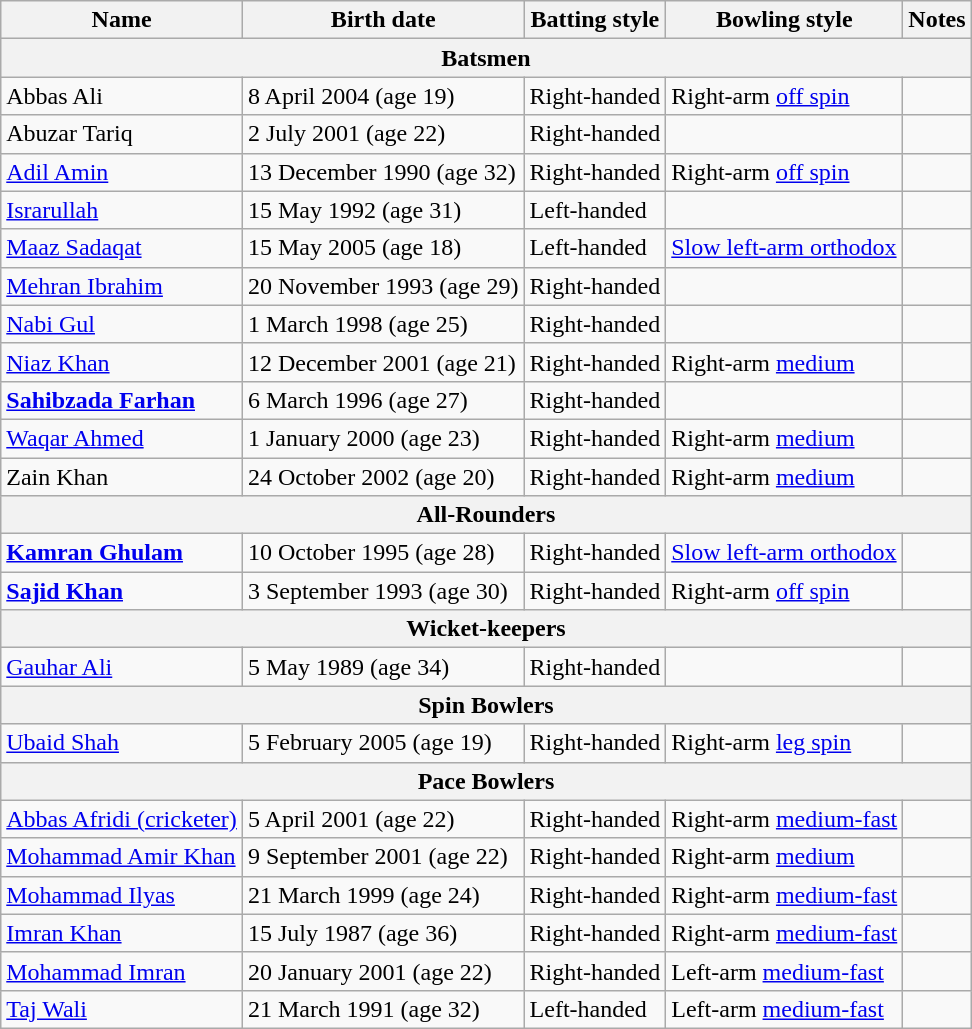<table class="wikitable">
<tr>
<th>Name</th>
<th>Birth date</th>
<th>Batting style</th>
<th>Bowling style</th>
<th>Notes</th>
</tr>
<tr>
<th colspan="5">Batsmen</th>
</tr>
<tr>
<td>Abbas Ali</td>
<td>8 April 2004 (age 19)</td>
<td>Right-handed</td>
<td>Right-arm <a href='#'>off spin</a></td>
<td></td>
</tr>
<tr>
<td>Abuzar Tariq</td>
<td>2 July 2001 (age 22)</td>
<td>Right-handed</td>
<td></td>
<td></td>
</tr>
<tr>
<td><a href='#'>Adil Amin</a></td>
<td>13 December 1990 (age 32)</td>
<td>Right-handed</td>
<td>Right-arm <a href='#'>off spin</a></td>
<td></td>
</tr>
<tr>
<td><a href='#'>Israrullah</a></td>
<td>15 May 1992 (age 31)</td>
<td>Left-handed</td>
<td></td>
<td></td>
</tr>
<tr>
<td><a href='#'>Maaz Sadaqat</a></td>
<td>15 May 2005 (age 18)</td>
<td>Left-handed</td>
<td><a href='#'>Slow left-arm orthodox</a></td>
<td></td>
</tr>
<tr>
<td><a href='#'>Mehran Ibrahim</a></td>
<td>20 November 1993 (age 29)</td>
<td>Right-handed</td>
<td></td>
<td></td>
</tr>
<tr>
<td><a href='#'>Nabi Gul</a></td>
<td>1 March 1998 (age 25)</td>
<td>Right-handed</td>
<td></td>
<td></td>
</tr>
<tr>
<td><a href='#'>Niaz Khan</a></td>
<td>12 December 2001 (age 21)</td>
<td>Right-handed</td>
<td>Right-arm <a href='#'>medium</a></td>
<td></td>
</tr>
<tr>
<td><strong><a href='#'>Sahibzada Farhan</a></strong></td>
<td>6 March 1996 (age 27)</td>
<td>Right-handed</td>
<td></td>
<td></td>
</tr>
<tr>
<td><a href='#'>Waqar Ahmed</a></td>
<td>1 January 2000 (age 23)</td>
<td>Right-handed</td>
<td>Right-arm <a href='#'>medium</a></td>
<td></td>
</tr>
<tr>
<td>Zain Khan</td>
<td>24 October 2002 (age 20)</td>
<td>Right-handed</td>
<td>Right-arm <a href='#'>medium</a></td>
<td></td>
</tr>
<tr>
<th colspan="5">All-Rounders</th>
</tr>
<tr>
<td><strong><a href='#'>Kamran Ghulam</a></strong></td>
<td>10 October 1995 (age 28)</td>
<td>Right-handed</td>
<td><a href='#'>Slow left-arm orthodox</a></td>
<td></td>
</tr>
<tr>
<td><a href='#'><strong>Sajid Khan</strong></a></td>
<td>3 September 1993 (age 30)</td>
<td>Right-handed</td>
<td>Right-arm <a href='#'>off spin</a></td>
<td></td>
</tr>
<tr>
<th colspan="5">Wicket-keepers</th>
</tr>
<tr>
<td><a href='#'>Gauhar Ali</a></td>
<td>5 May 1989 (age 34)</td>
<td>Right-handed</td>
<td></td>
<td></td>
</tr>
<tr>
<th colspan="5">Spin Bowlers</th>
</tr>
<tr>
<td><a href='#'>Ubaid Shah</a></td>
<td>5 February 2005 (age 19)</td>
<td>Right-handed</td>
<td>Right-arm <a href='#'>leg spin</a></td>
<td></td>
</tr>
<tr>
<th colspan="5">Pace Bowlers</th>
</tr>
<tr>
<td><a href='#'>Abbas Afridi (cricketer)</a></td>
<td>5 April 2001 (age 22)</td>
<td>Right-handed</td>
<td>Right-arm <a href='#'>medium-fast</a></td>
<td></td>
</tr>
<tr>
<td><a href='#'>Mohammad Amir Khan</a></td>
<td>9 September 2001 (age 22)</td>
<td>Right-handed</td>
<td>Right-arm <a href='#'>medium</a></td>
<td></td>
</tr>
<tr>
<td><a href='#'>Mohammad Ilyas</a></td>
<td>21 March 1999 (age 24)</td>
<td>Right-handed</td>
<td>Right-arm <a href='#'>medium-fast</a></td>
<td></td>
</tr>
<tr>
<td><a href='#'>Imran Khan</a></td>
<td>15 July 1987 (age 36)</td>
<td>Right-handed</td>
<td>Right-arm <a href='#'>medium-fast</a></td>
<td></td>
</tr>
<tr>
<td><a href='#'>Mohammad Imran</a></td>
<td>20 January 2001 (age 22)</td>
<td>Right-handed</td>
<td>Left-arm <a href='#'>medium-fast</a></td>
<td></td>
</tr>
<tr>
<td><a href='#'>Taj Wali</a></td>
<td>21 March 1991 (age 32)</td>
<td>Left-handed</td>
<td>Left-arm <a href='#'>medium-fast</a></td>
<td></td>
</tr>
</table>
